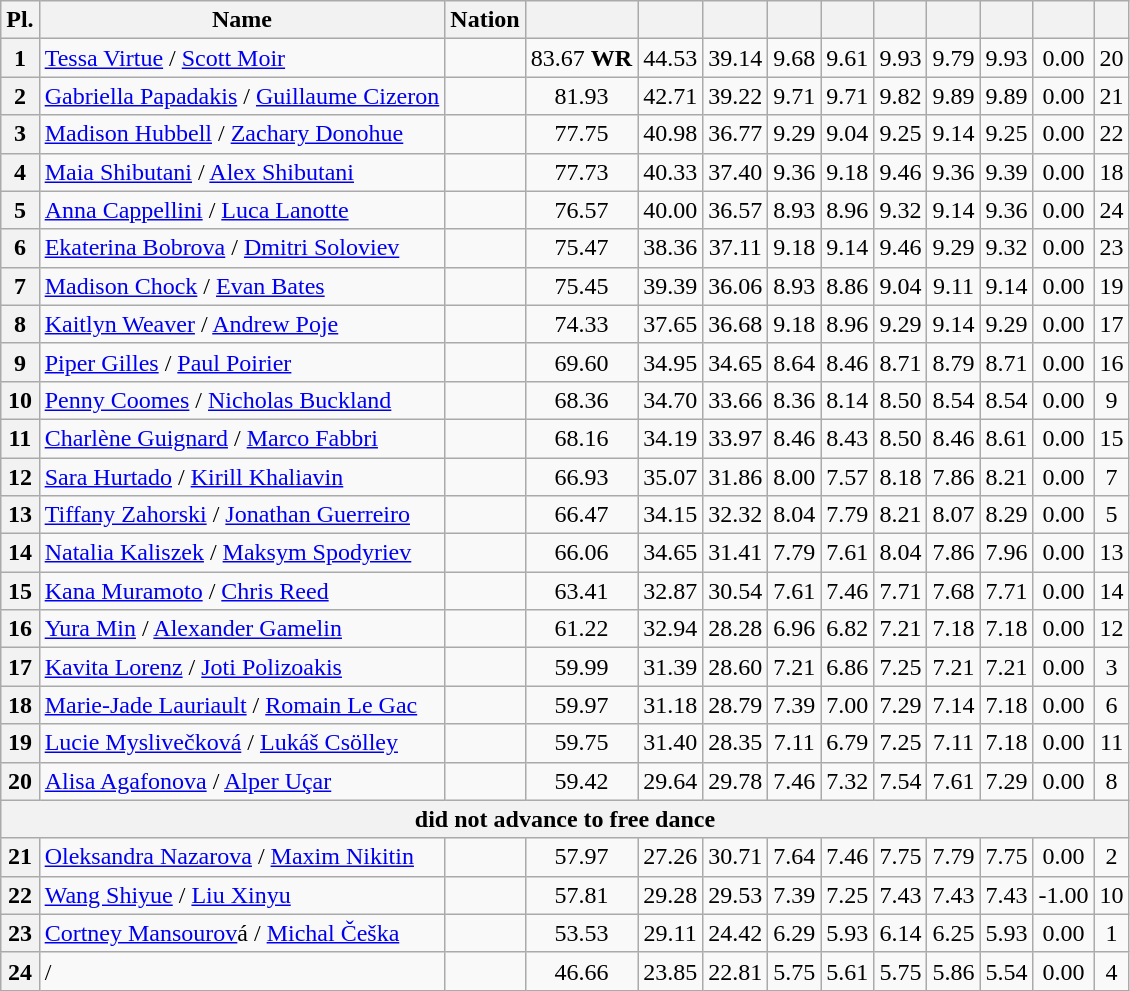<table class="wikitable sortable" style="text-align:center">
<tr>
<th>Pl.</th>
<th>Name</th>
<th>Nation</th>
<th></th>
<th></th>
<th></th>
<th></th>
<th></th>
<th></th>
<th></th>
<th></th>
<th></th>
<th></th>
</tr>
<tr>
<th>1</th>
<td align=left><a href='#'>Tessa Virtue</a> / <a href='#'>Scott Moir</a></td>
<td align=left></td>
<td>83.67 <strong>WR</strong></td>
<td>44.53</td>
<td>39.14</td>
<td>9.68</td>
<td>9.61</td>
<td>9.93</td>
<td>9.79</td>
<td>9.93</td>
<td>0.00</td>
<td>20</td>
</tr>
<tr>
<th>2</th>
<td align="left"><a href='#'>Gabriella Papadakis</a> / <a href='#'>Guillaume Cizeron</a></td>
<td align="left"></td>
<td>81.93</td>
<td>42.71</td>
<td>39.22</td>
<td>9.71</td>
<td>9.71</td>
<td>9.82</td>
<td>9.89</td>
<td>9.89</td>
<td>0.00</td>
<td>21</td>
</tr>
<tr>
<th>3</th>
<td align="left"><a href='#'>Madison Hubbell</a> / <a href='#'>Zachary Donohue</a></td>
<td align="left"></td>
<td>77.75</td>
<td>40.98</td>
<td>36.77</td>
<td>9.29</td>
<td>9.04</td>
<td>9.25</td>
<td>9.14</td>
<td>9.25</td>
<td>0.00</td>
<td>22</td>
</tr>
<tr>
<th>4</th>
<td align=left><a href='#'>Maia Shibutani</a> / <a href='#'>Alex Shibutani</a></td>
<td align=left></td>
<td>77.73</td>
<td>40.33</td>
<td>37.40</td>
<td>9.36</td>
<td>9.18</td>
<td>9.46</td>
<td>9.36</td>
<td>9.39</td>
<td>0.00</td>
<td>18</td>
</tr>
<tr>
<th>5</th>
<td align="left"><a href='#'>Anna Cappellini</a> / <a href='#'>Luca Lanotte</a></td>
<td align="left"></td>
<td>76.57</td>
<td>40.00</td>
<td>36.57</td>
<td>8.93</td>
<td>8.96</td>
<td>9.32</td>
<td>9.14</td>
<td>9.36</td>
<td>0.00</td>
<td>24</td>
</tr>
<tr>
<th>6</th>
<td align="left"><a href='#'>Ekaterina Bobrova</a> / <a href='#'>Dmitri Soloviev</a></td>
<td align="left"></td>
<td>75.47</td>
<td>38.36</td>
<td>37.11</td>
<td>9.18</td>
<td>9.14</td>
<td>9.46</td>
<td>9.29</td>
<td>9.32</td>
<td>0.00</td>
<td>23</td>
</tr>
<tr>
<th>7</th>
<td align=left><a href='#'>Madison Chock</a> / <a href='#'>Evan Bates</a></td>
<td align=left></td>
<td>75.45</td>
<td>39.39</td>
<td>36.06</td>
<td>8.93</td>
<td>8.86</td>
<td>9.04</td>
<td>9.11</td>
<td>9.14</td>
<td>0.00</td>
<td>19</td>
</tr>
<tr>
<th>8</th>
<td align=left><a href='#'>Kaitlyn Weaver</a> / <a href='#'>Andrew Poje</a></td>
<td align=left></td>
<td>74.33</td>
<td>37.65</td>
<td>36.68</td>
<td>9.18</td>
<td>8.96</td>
<td>9.29</td>
<td>9.14</td>
<td>9.29</td>
<td>0.00</td>
<td>17</td>
</tr>
<tr>
<th>9</th>
<td align=left><a href='#'>Piper Gilles</a> / <a href='#'>Paul Poirier</a></td>
<td align=left></td>
<td>69.60</td>
<td>34.95</td>
<td>34.65</td>
<td>8.64</td>
<td>8.46</td>
<td>8.71</td>
<td>8.79</td>
<td>8.71</td>
<td>0.00</td>
<td>16</td>
</tr>
<tr>
<th>10</th>
<td align=left><a href='#'>Penny Coomes</a> / <a href='#'>Nicholas Buckland</a></td>
<td align=left></td>
<td>68.36</td>
<td>34.70</td>
<td>33.66</td>
<td>8.36</td>
<td>8.14</td>
<td>8.50</td>
<td>8.54</td>
<td>8.54</td>
<td>0.00</td>
<td>9</td>
</tr>
<tr>
<th>11</th>
<td align="left"><a href='#'>Charlène Guignard</a> / <a href='#'>Marco Fabbri</a></td>
<td align="left"></td>
<td>68.16</td>
<td>34.19</td>
<td>33.97</td>
<td>8.46</td>
<td>8.43</td>
<td>8.50</td>
<td>8.46</td>
<td>8.61</td>
<td>0.00</td>
<td>15</td>
</tr>
<tr>
<th>12</th>
<td align=left><a href='#'>Sara Hurtado</a> / <a href='#'>Kirill Khaliavin</a></td>
<td align=left></td>
<td>66.93</td>
<td>35.07</td>
<td>31.86</td>
<td>8.00</td>
<td>7.57</td>
<td>8.18</td>
<td>7.86</td>
<td>8.21</td>
<td>0.00</td>
<td>7</td>
</tr>
<tr>
<th>13</th>
<td align=left><a href='#'>Tiffany Zahorski</a> / <a href='#'>Jonathan Guerreiro</a></td>
<td align=left></td>
<td>66.47</td>
<td>34.15</td>
<td>32.32</td>
<td>8.04</td>
<td>7.79</td>
<td>8.21</td>
<td>8.07</td>
<td>8.29</td>
<td>0.00</td>
<td>5</td>
</tr>
<tr>
<th>14</th>
<td align="left"><a href='#'>Natalia Kaliszek</a> / <a href='#'>Maksym Spodyriev</a></td>
<td align="left"></td>
<td>66.06</td>
<td>34.65</td>
<td>31.41</td>
<td>7.79</td>
<td>7.61</td>
<td>8.04</td>
<td>7.86</td>
<td>7.96</td>
<td>0.00</td>
<td>13</td>
</tr>
<tr>
<th>15</th>
<td align=left><a href='#'>Kana Muramoto</a> / <a href='#'>Chris Reed</a></td>
<td align=left></td>
<td>63.41</td>
<td>32.87</td>
<td>30.54</td>
<td>7.61</td>
<td>7.46</td>
<td>7.71</td>
<td>7.68</td>
<td>7.71</td>
<td>0.00</td>
<td>14</td>
</tr>
<tr>
<th>16</th>
<td align=left><a href='#'>Yura Min</a> / <a href='#'>Alexander Gamelin</a></td>
<td align=left></td>
<td>61.22</td>
<td>32.94</td>
<td>28.28</td>
<td>6.96</td>
<td>6.82</td>
<td>7.21</td>
<td>7.18</td>
<td>7.18</td>
<td>0.00</td>
<td>12</td>
</tr>
<tr>
<th>17</th>
<td align=left><a href='#'>Kavita Lorenz</a> / <a href='#'>Joti Polizoakis</a></td>
<td align=left></td>
<td>59.99</td>
<td>31.39</td>
<td>28.60</td>
<td>7.21</td>
<td>6.86</td>
<td>7.25</td>
<td>7.21</td>
<td>7.21</td>
<td>0.00</td>
<td>3</td>
</tr>
<tr>
<th>18</th>
<td align=left><a href='#'>Marie-Jade Lauriault</a> / <a href='#'>Romain Le Gac</a></td>
<td align=left></td>
<td>59.97</td>
<td>31.18</td>
<td>28.79</td>
<td>7.39</td>
<td>7.00</td>
<td>7.29</td>
<td>7.14</td>
<td>7.18</td>
<td>0.00</td>
<td>6</td>
</tr>
<tr>
<th>19</th>
<td align=left><a href='#'>Lucie Myslivečková</a> / <a href='#'>Lukáš Csölley</a></td>
<td align=left></td>
<td>59.75</td>
<td>31.40</td>
<td>28.35</td>
<td>7.11</td>
<td>6.79</td>
<td>7.25</td>
<td>7.11</td>
<td>7.18</td>
<td>0.00</td>
<td>11</td>
</tr>
<tr>
<th>20</th>
<td align=left><a href='#'>Alisa Agafonova</a> / <a href='#'>Alper Uçar</a></td>
<td align=left></td>
<td>59.42</td>
<td>29.64</td>
<td>29.78</td>
<td>7.46</td>
<td>7.32</td>
<td>7.54</td>
<td>7.61</td>
<td>7.29</td>
<td>0.00</td>
<td>8</td>
</tr>
<tr>
<th colspan="13">did not advance to free dance</th>
</tr>
<tr>
<th>21</th>
<td align=left><a href='#'>Oleksandra Nazarova</a> / <a href='#'>Maxim Nikitin</a></td>
<td align=left></td>
<td>57.97</td>
<td>27.26</td>
<td>30.71</td>
<td>7.64</td>
<td>7.46</td>
<td>7.75</td>
<td>7.79</td>
<td>7.75</td>
<td>0.00</td>
<td>2</td>
</tr>
<tr>
<th>22</th>
<td align=left><a href='#'>Wang Shiyue</a> / <a href='#'>Liu Xinyu</a></td>
<td align=left></td>
<td>57.81</td>
<td>29.28</td>
<td>29.53</td>
<td>7.39</td>
<td>7.25</td>
<td>7.43</td>
<td>7.43</td>
<td>7.43</td>
<td>-1.00</td>
<td>10</td>
</tr>
<tr>
<th>23</th>
<td align=left><a href='#'>Cortney Mansourov</a>á / <a href='#'>Michal Češka</a></td>
<td align=left></td>
<td>53.53</td>
<td>29.11</td>
<td>24.42</td>
<td>6.29</td>
<td>5.93</td>
<td>6.14</td>
<td>6.25</td>
<td>5.93</td>
<td>0.00</td>
<td>1</td>
</tr>
<tr>
<th>24</th>
<td align=left> / </td>
<td align=left></td>
<td>46.66</td>
<td>23.85</td>
<td>22.81</td>
<td>5.75</td>
<td>5.61</td>
<td>5.75</td>
<td>5.86</td>
<td>5.54</td>
<td>0.00</td>
<td>4</td>
</tr>
</table>
